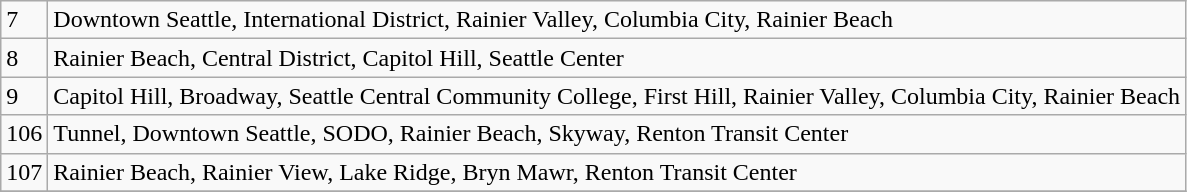<table class="wikitable">
<tr>
<td>7</td>
<td>Downtown Seattle, International District, Rainier Valley, Columbia City, Rainier Beach</td>
</tr>
<tr>
<td>8</td>
<td>Rainier Beach, Central District, Capitol Hill, Seattle Center</td>
</tr>
<tr>
<td>9</td>
<td>Capitol Hill, Broadway, Seattle Central Community College, First Hill, Rainier Valley, Columbia City, Rainier Beach</td>
</tr>
<tr>
<td>106</td>
<td>Tunnel, Downtown Seattle, SODO, Rainier Beach, Skyway, Renton Transit Center</td>
</tr>
<tr>
<td>107</td>
<td>Rainier Beach, Rainier View, Lake Ridge, Bryn Mawr, Renton Transit Center</td>
</tr>
<tr>
</tr>
</table>
